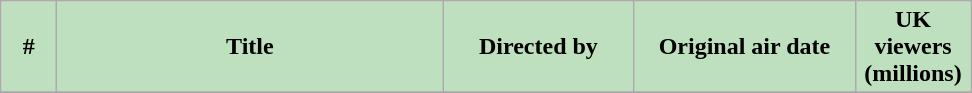<table class="wikitable plainrowheaders" style="background:#FFFFFF;">
<tr>
<th style="background: #bfe0bf; width:30px;">#</th>
<th style="background: #bfe0bf; width:250px;">Title</th>
<th style="background: #bfe0bf; width:120px;">Directed by</th>
<th style="background: #bfe0bf; width:140px;">Original air date</th>
<th style="background: #bfe0bf; width:70px;">UK viewers<br>(millions)</th>
</tr>
<tr>
</tr>
</table>
